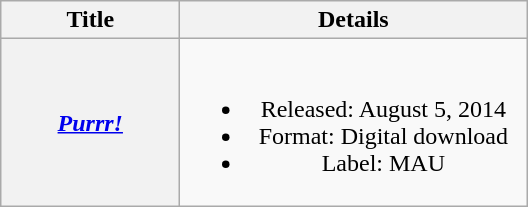<table class="wikitable plainrowheaders" style="text-align:center;">
<tr>
<th scope="col" style="width:7em;">Title</th>
<th scope="col" style="width:14em;">Details</th>
</tr>
<tr>
<th scope="row"><em><a href='#'>Purrr!</a></em></th>
<td><br><ul><li>Released: August 5, 2014</li><li>Format: Digital download</li><li>Label: MAU</li></ul></td>
</tr>
</table>
